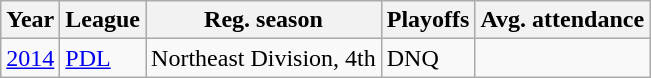<table class="wikitable">
<tr>
<th>Year</th>
<th>League</th>
<th>Reg. season</th>
<th>Playoffs</th>
<th>Avg. attendance</th>
</tr>
<tr>
<td><a href='#'>2014</a></td>
<td><a href='#'>PDL</a></td>
<td>Northeast Division, 4th</td>
<td>DNQ</td>
<td></td>
</tr>
</table>
